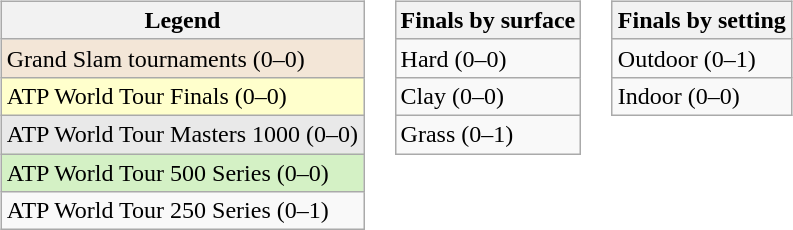<table>
<tr valign=top>
<td><br><table class=wikitable>
<tr>
<th>Legend</th>
</tr>
<tr style=background:#f3e6d7>
<td>Grand Slam tournaments (0–0)</td>
</tr>
<tr style=background:#ffffcc>
<td>ATP World Tour Finals (0–0)</td>
</tr>
<tr style=background:#e9e9e9>
<td>ATP World Tour Masters 1000 (0–0)</td>
</tr>
<tr style=background:#d4f1c5>
<td>ATP World Tour 500 Series (0–0)</td>
</tr>
<tr>
<td>ATP World Tour 250 Series (0–1)</td>
</tr>
</table>
</td>
<td><br><table class=wikitable>
<tr>
<th>Finals by surface</th>
</tr>
<tr>
<td>Hard (0–0)</td>
</tr>
<tr>
<td>Clay (0–0)</td>
</tr>
<tr>
<td>Grass (0–1)</td>
</tr>
</table>
</td>
<td><br><table class=wikitable>
<tr>
<th>Finals by setting</th>
</tr>
<tr>
<td>Outdoor (0–1)</td>
</tr>
<tr>
<td>Indoor (0–0)</td>
</tr>
</table>
</td>
</tr>
</table>
